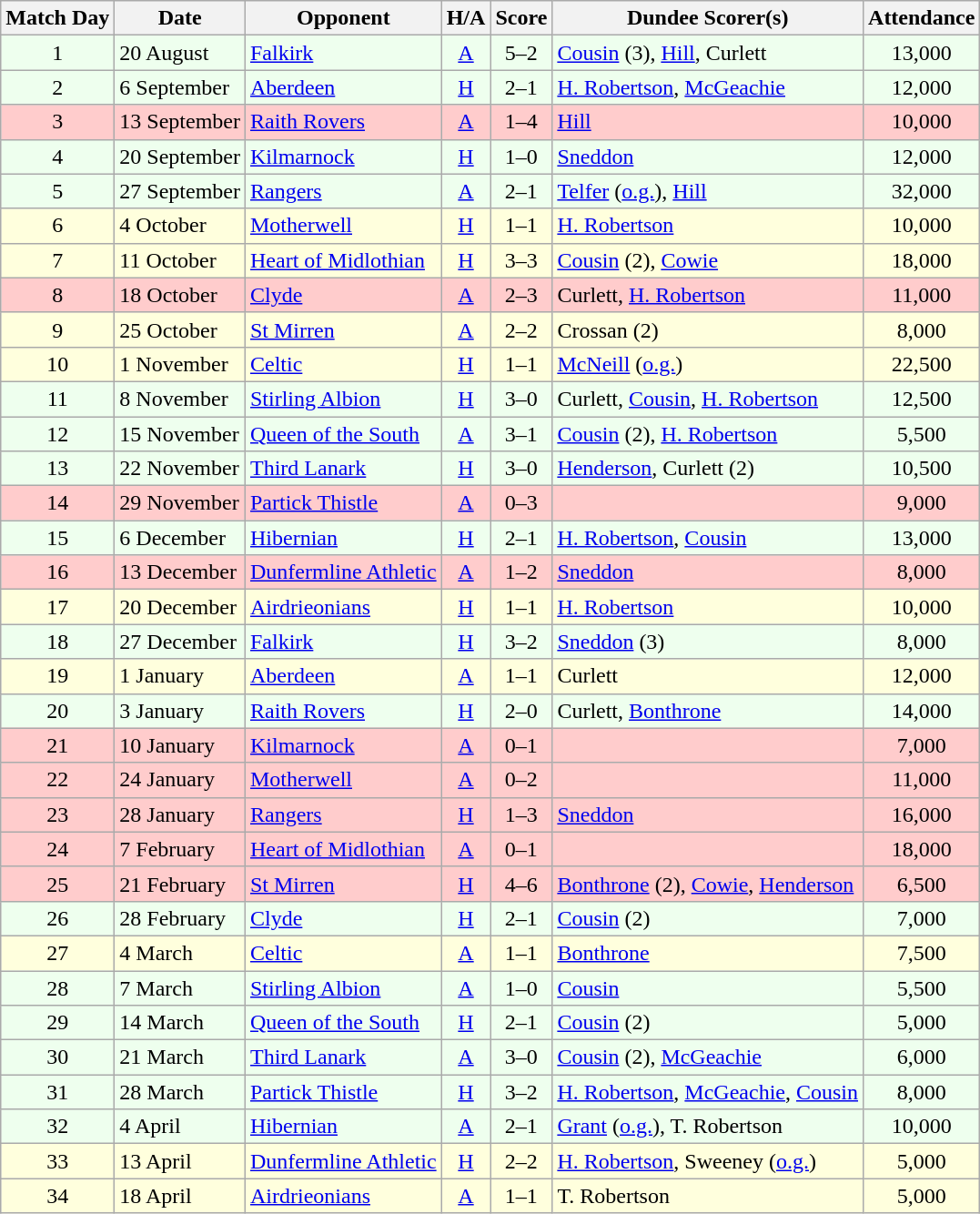<table class="wikitable" style="text-align:center">
<tr>
<th>Match Day</th>
<th>Date</th>
<th>Opponent</th>
<th>H/A</th>
<th>Score</th>
<th>Dundee Scorer(s)</th>
<th>Attendance</th>
</tr>
<tr bgcolor="#EEFFEE">
<td>1</td>
<td align="left">20 August</td>
<td align="left"><a href='#'>Falkirk</a></td>
<td><a href='#'>A</a></td>
<td>5–2</td>
<td align="left"><a href='#'>Cousin</a> (3), <a href='#'>Hill</a>, Curlett</td>
<td>13,000</td>
</tr>
<tr bgcolor="#EEFFEE">
<td>2</td>
<td align="left">6 September</td>
<td align="left"><a href='#'>Aberdeen</a></td>
<td><a href='#'>H</a></td>
<td>2–1</td>
<td align="left"><a href='#'>H. Robertson</a>, <a href='#'>McGeachie</a></td>
<td>12,000</td>
</tr>
<tr bgcolor="#FFCCCC">
<td>3</td>
<td align="left">13 September</td>
<td align="left"><a href='#'>Raith Rovers</a></td>
<td><a href='#'>A</a></td>
<td>1–4</td>
<td align="left"><a href='#'>Hill</a></td>
<td>10,000</td>
</tr>
<tr bgcolor="#EEFFEE">
<td>4</td>
<td align="left">20 September</td>
<td align="left"><a href='#'>Kilmarnock</a></td>
<td><a href='#'>H</a></td>
<td>1–0</td>
<td align="left"><a href='#'>Sneddon</a></td>
<td>12,000</td>
</tr>
<tr bgcolor="#EEFFEE">
<td>5</td>
<td align="left">27 September</td>
<td align="left"><a href='#'>Rangers</a></td>
<td><a href='#'>A</a></td>
<td>2–1</td>
<td align="left"><a href='#'>Telfer</a> (<a href='#'>o.g.</a>), <a href='#'>Hill</a></td>
<td>32,000</td>
</tr>
<tr bgcolor="#FFFFDD">
<td>6</td>
<td align="left">4 October</td>
<td align="left"><a href='#'>Motherwell</a></td>
<td><a href='#'>H</a></td>
<td>1–1</td>
<td align="left"><a href='#'>H. Robertson</a></td>
<td>10,000</td>
</tr>
<tr bgcolor="#FFFFDD">
<td>7</td>
<td align="left">11 October</td>
<td align="left"><a href='#'>Heart of Midlothian</a></td>
<td><a href='#'>H</a></td>
<td>3–3</td>
<td align="left"><a href='#'>Cousin</a> (2), <a href='#'>Cowie</a></td>
<td>18,000</td>
</tr>
<tr bgcolor="#FFCCCC">
<td>8</td>
<td align="left">18 October</td>
<td align="left"><a href='#'>Clyde</a></td>
<td><a href='#'>A</a></td>
<td>2–3</td>
<td align="left">Curlett, <a href='#'>H. Robertson</a></td>
<td>11,000</td>
</tr>
<tr bgcolor="#FFFFDD">
<td>9</td>
<td align="left">25 October</td>
<td align="left"><a href='#'>St Mirren</a></td>
<td><a href='#'>A</a></td>
<td>2–2</td>
<td align="left">Crossan (2)</td>
<td>8,000</td>
</tr>
<tr bgcolor="#FFFFDD">
<td>10</td>
<td align="left">1 November</td>
<td align="left"><a href='#'>Celtic</a></td>
<td><a href='#'>H</a></td>
<td>1–1</td>
<td align="left"><a href='#'>McNeill</a> (<a href='#'>o.g.</a>)</td>
<td>22,500</td>
</tr>
<tr bgcolor="#EEFFEE">
<td>11</td>
<td align="left">8 November</td>
<td align="left"><a href='#'>Stirling Albion</a></td>
<td><a href='#'>H</a></td>
<td>3–0</td>
<td align="left">Curlett, <a href='#'>Cousin</a>, <a href='#'>H. Robertson</a></td>
<td>12,500</td>
</tr>
<tr bgcolor="#EEFFEE">
<td>12</td>
<td align="left">15 November</td>
<td align="left"><a href='#'>Queen of the South</a></td>
<td><a href='#'>A</a></td>
<td>3–1</td>
<td align="left"><a href='#'>Cousin</a> (2), <a href='#'>H. Robertson</a></td>
<td>5,500</td>
</tr>
<tr bgcolor="#EEFFEE">
<td>13</td>
<td align="left">22 November</td>
<td align="left"><a href='#'>Third Lanark</a></td>
<td><a href='#'>H</a></td>
<td>3–0</td>
<td align="left"><a href='#'>Henderson</a>, Curlett (2)</td>
<td>10,500</td>
</tr>
<tr bgcolor="#FFCCCC">
<td>14</td>
<td align="left">29 November</td>
<td align="left"><a href='#'>Partick Thistle</a></td>
<td><a href='#'>A</a></td>
<td>0–3</td>
<td align="left"></td>
<td>9,000</td>
</tr>
<tr bgcolor="#EEFFEE">
<td>15</td>
<td align="left">6 December</td>
<td align="left"><a href='#'>Hibernian</a></td>
<td><a href='#'>H</a></td>
<td>2–1</td>
<td align="left"><a href='#'>H. Robertson</a>, <a href='#'>Cousin</a></td>
<td>13,000</td>
</tr>
<tr bgcolor="#FFCCCC">
<td>16</td>
<td align="left">13 December</td>
<td align="left"><a href='#'>Dunfermline Athletic</a></td>
<td><a href='#'>A</a></td>
<td>1–2</td>
<td align="left"><a href='#'>Sneddon</a></td>
<td>8,000</td>
</tr>
<tr bgcolor="#FFFFDD">
<td>17</td>
<td align="left">20 December</td>
<td align="left"><a href='#'>Airdrieonians</a></td>
<td><a href='#'>H</a></td>
<td>1–1</td>
<td align="left"><a href='#'>H. Robertson</a></td>
<td>10,000</td>
</tr>
<tr bgcolor="#EEFFEE">
<td>18</td>
<td align="left">27 December</td>
<td align="left"><a href='#'>Falkirk</a></td>
<td><a href='#'>H</a></td>
<td>3–2</td>
<td align="left"><a href='#'>Sneddon</a> (3)</td>
<td>8,000</td>
</tr>
<tr bgcolor="#FFFFDD">
<td>19</td>
<td align="left">1 January</td>
<td align="left"><a href='#'>Aberdeen</a></td>
<td><a href='#'>A</a></td>
<td>1–1</td>
<td align="left">Curlett</td>
<td>12,000</td>
</tr>
<tr bgcolor="#EEFFEE">
<td>20</td>
<td align="left">3 January</td>
<td align="left"><a href='#'>Raith Rovers</a></td>
<td><a href='#'>H</a></td>
<td>2–0</td>
<td align="left">Curlett, <a href='#'>Bonthrone</a></td>
<td>14,000</td>
</tr>
<tr bgcolor="#FFCCCC">
<td>21</td>
<td align="left">10 January</td>
<td align="left"><a href='#'>Kilmarnock</a></td>
<td><a href='#'>A</a></td>
<td>0–1</td>
<td align="left"></td>
<td>7,000</td>
</tr>
<tr bgcolor="#FFCCCC">
<td>22</td>
<td align="left">24 January</td>
<td align="left"><a href='#'>Motherwell</a></td>
<td><a href='#'>A</a></td>
<td>0–2</td>
<td align="left"></td>
<td>11,000</td>
</tr>
<tr bgcolor="#FFCCCC">
<td>23</td>
<td align="left">28 January</td>
<td align="left"><a href='#'>Rangers</a></td>
<td><a href='#'>H</a></td>
<td>1–3</td>
<td align="left"><a href='#'>Sneddon</a></td>
<td>16,000</td>
</tr>
<tr bgcolor="#FFCCCC">
<td>24</td>
<td align="left">7 February</td>
<td align="left"><a href='#'>Heart of Midlothian</a></td>
<td><a href='#'>A</a></td>
<td>0–1</td>
<td align="left"></td>
<td>18,000</td>
</tr>
<tr bgcolor="#FFCCCC">
<td>25</td>
<td align="left">21 February</td>
<td align="left"><a href='#'>St Mirren</a></td>
<td><a href='#'>H</a></td>
<td>4–6</td>
<td align="left"><a href='#'>Bonthrone</a> (2), <a href='#'>Cowie</a>, <a href='#'>Henderson</a></td>
<td>6,500</td>
</tr>
<tr bgcolor="#EEFFEE">
<td>26</td>
<td align="left">28 February</td>
<td align="left"><a href='#'>Clyde</a></td>
<td><a href='#'>H</a></td>
<td>2–1</td>
<td align="left"><a href='#'>Cousin</a> (2)</td>
<td>7,000</td>
</tr>
<tr bgcolor="#FFFFDD">
<td>27</td>
<td align="left">4 March</td>
<td align="left"><a href='#'>Celtic</a></td>
<td><a href='#'>A</a></td>
<td>1–1</td>
<td align="left"><a href='#'>Bonthrone</a></td>
<td>7,500</td>
</tr>
<tr bgcolor="#EEFFEE">
<td>28</td>
<td align="left">7 March</td>
<td align="left"><a href='#'>Stirling Albion</a></td>
<td><a href='#'>A</a></td>
<td>1–0</td>
<td align="left"><a href='#'>Cousin</a></td>
<td>5,500</td>
</tr>
<tr bgcolor="#EEFFEE">
<td>29</td>
<td align="left">14 March</td>
<td align="left"><a href='#'>Queen of the South</a></td>
<td><a href='#'>H</a></td>
<td>2–1</td>
<td align="left"><a href='#'>Cousin</a> (2)</td>
<td>5,000</td>
</tr>
<tr bgcolor="#EEFFEE">
<td>30</td>
<td align="left">21 March</td>
<td align="left"><a href='#'>Third Lanark</a></td>
<td><a href='#'>A</a></td>
<td>3–0</td>
<td align="left"><a href='#'>Cousin</a> (2), <a href='#'>McGeachie</a></td>
<td>6,000</td>
</tr>
<tr bgcolor="#EEFFEE">
<td>31</td>
<td align="left">28 March</td>
<td align="left"><a href='#'>Partick Thistle</a></td>
<td><a href='#'>H</a></td>
<td>3–2</td>
<td align="left"><a href='#'>H. Robertson</a>, <a href='#'>McGeachie</a>, <a href='#'>Cousin</a></td>
<td>8,000</td>
</tr>
<tr bgcolor="#EEFFEE">
<td>32</td>
<td align="left">4 April</td>
<td align="left"><a href='#'>Hibernian</a></td>
<td><a href='#'>A</a></td>
<td>2–1</td>
<td align="left"><a href='#'>Grant</a> (<a href='#'>o.g.</a>), T. Robertson</td>
<td>10,000</td>
</tr>
<tr bgcolor="#FFFFDD">
<td>33</td>
<td align="left">13 April</td>
<td align="left"><a href='#'>Dunfermline Athletic</a></td>
<td><a href='#'>H</a></td>
<td>2–2</td>
<td align="left"><a href='#'>H. Robertson</a>, Sweeney (<a href='#'>o.g.</a>)</td>
<td>5,000</td>
</tr>
<tr bgcolor="#FFFFDD">
<td>34</td>
<td align="left">18 April</td>
<td align="left"><a href='#'>Airdrieonians</a></td>
<td><a href='#'>A</a></td>
<td>1–1</td>
<td align="left">T. Robertson</td>
<td>5,000</td>
</tr>
</table>
